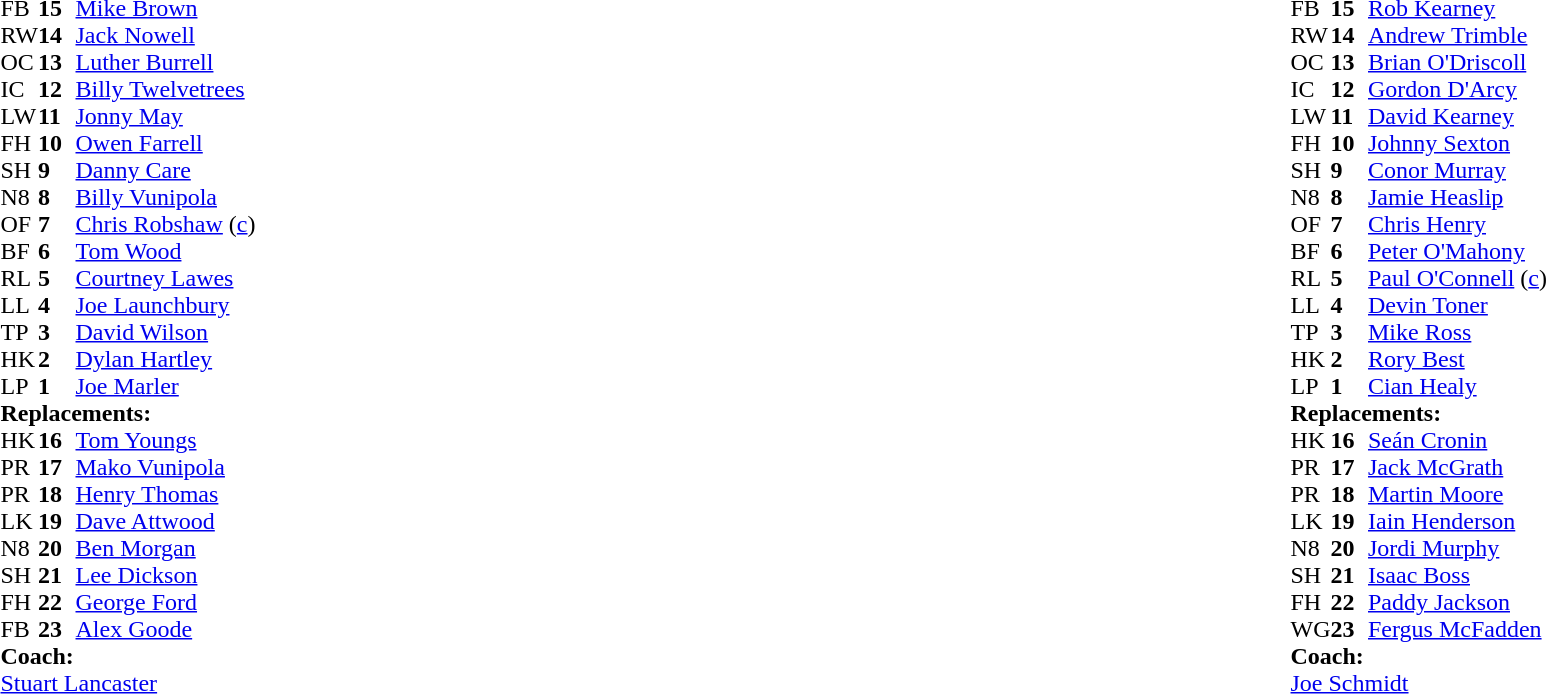<table style="width:100%">
<tr>
<td style="vertical-align:top; width:50%"><br><table cellspacing="0" cellpadding="0">
<tr>
<th width="25"></th>
<th width="25"></th>
</tr>
<tr>
<td>FB</td>
<td><strong>15</strong></td>
<td><a href='#'>Mike Brown</a></td>
</tr>
<tr>
<td>RW</td>
<td><strong>14</strong></td>
<td><a href='#'>Jack Nowell</a></td>
</tr>
<tr>
<td>OC</td>
<td><strong>13</strong></td>
<td><a href='#'>Luther Burrell</a></td>
</tr>
<tr>
<td>IC</td>
<td><strong>12</strong></td>
<td><a href='#'>Billy Twelvetrees</a></td>
</tr>
<tr>
<td>LW</td>
<td><strong>11</strong></td>
<td><a href='#'>Jonny May</a></td>
</tr>
<tr>
<td>FH</td>
<td><strong>10</strong></td>
<td><a href='#'>Owen Farrell</a></td>
</tr>
<tr>
<td>SH</td>
<td><strong>9</strong></td>
<td><a href='#'>Danny Care</a></td>
</tr>
<tr>
<td>N8</td>
<td><strong>8</strong></td>
<td><a href='#'>Billy Vunipola</a></td>
<td></td>
<td></td>
</tr>
<tr>
<td>OF</td>
<td><strong>7</strong></td>
<td><a href='#'>Chris Robshaw</a> (<a href='#'>c</a>)</td>
</tr>
<tr>
<td>BF</td>
<td><strong>6</strong></td>
<td><a href='#'>Tom Wood</a></td>
<td></td>
<td></td>
</tr>
<tr>
<td>RL</td>
<td><strong>5</strong></td>
<td><a href='#'>Courtney Lawes</a></td>
</tr>
<tr>
<td>LL</td>
<td><strong>4</strong></td>
<td><a href='#'>Joe Launchbury</a></td>
</tr>
<tr>
<td>TP</td>
<td><strong>3</strong></td>
<td><a href='#'>David Wilson</a></td>
<td></td>
<td></td>
</tr>
<tr>
<td>HK</td>
<td><strong>2</strong></td>
<td><a href='#'>Dylan Hartley</a></td>
<td></td>
<td></td>
</tr>
<tr>
<td>LP</td>
<td><strong>1</strong></td>
<td><a href='#'>Joe Marler</a></td>
<td></td>
<td></td>
</tr>
<tr>
<td colspan=3><strong>Replacements:</strong></td>
</tr>
<tr>
<td>HK</td>
<td><strong>16</strong></td>
<td><a href='#'>Tom Youngs</a></td>
<td></td>
<td></td>
</tr>
<tr>
<td>PR</td>
<td><strong>17</strong></td>
<td><a href='#'>Mako Vunipola</a></td>
<td></td>
<td></td>
</tr>
<tr>
<td>PR</td>
<td><strong>18</strong></td>
<td><a href='#'>Henry Thomas</a></td>
<td></td>
<td></td>
</tr>
<tr>
<td>LK</td>
<td><strong>19</strong></td>
<td><a href='#'>Dave Attwood</a></td>
<td></td>
<td></td>
</tr>
<tr>
<td>N8</td>
<td><strong>20</strong></td>
<td><a href='#'>Ben Morgan</a></td>
<td></td>
<td></td>
</tr>
<tr>
<td>SH</td>
<td><strong>21</strong></td>
<td><a href='#'>Lee Dickson</a></td>
</tr>
<tr>
<td>FH</td>
<td><strong>22</strong></td>
<td><a href='#'>George Ford</a></td>
</tr>
<tr>
<td>FB</td>
<td><strong>23</strong></td>
<td><a href='#'>Alex Goode</a></td>
</tr>
<tr>
<td colspan=3><strong>Coach:</strong></td>
</tr>
<tr>
<td colspan="4"><a href='#'>Stuart Lancaster</a></td>
</tr>
</table>
</td>
<td style="vertical-align:top"></td>
<td style="vertical-align:top; width:50%"><br><table cellspacing="0" cellpadding="0" style="margin:auto">
<tr>
<th width="25"></th>
<th width="25"></th>
</tr>
<tr>
<td>FB</td>
<td><strong>15</strong></td>
<td><a href='#'>Rob Kearney</a></td>
</tr>
<tr>
<td>RW</td>
<td><strong>14</strong></td>
<td><a href='#'>Andrew Trimble</a></td>
<td></td>
<td></td>
</tr>
<tr>
<td>OC</td>
<td><strong>13</strong></td>
<td><a href='#'>Brian O'Driscoll</a></td>
<td></td>
<td></td>
</tr>
<tr>
<td>IC</td>
<td><strong>12</strong></td>
<td><a href='#'>Gordon D'Arcy</a></td>
</tr>
<tr>
<td>LW</td>
<td><strong>11</strong></td>
<td><a href='#'>David Kearney</a></td>
</tr>
<tr>
<td>FH</td>
<td><strong>10</strong></td>
<td><a href='#'>Johnny Sexton</a></td>
</tr>
<tr>
<td>SH</td>
<td><strong>9</strong></td>
<td><a href='#'>Conor Murray</a></td>
<td></td>
<td></td>
</tr>
<tr>
<td>N8</td>
<td><strong>8</strong></td>
<td><a href='#'>Jamie Heaslip</a></td>
</tr>
<tr>
<td>OF</td>
<td><strong>7</strong></td>
<td><a href='#'>Chris Henry</a></td>
<td></td>
<td></td>
</tr>
<tr>
<td>BF</td>
<td><strong>6</strong></td>
<td><a href='#'>Peter O'Mahony</a></td>
<td></td>
<td></td>
</tr>
<tr>
<td>RL</td>
<td><strong>5</strong></td>
<td><a href='#'>Paul O'Connell</a> (<a href='#'>c</a>)</td>
</tr>
<tr>
<td>LL</td>
<td><strong>4</strong></td>
<td><a href='#'>Devin Toner</a></td>
</tr>
<tr>
<td>TP</td>
<td><strong>3</strong></td>
<td><a href='#'>Mike Ross</a></td>
<td></td>
<td></td>
</tr>
<tr>
<td>HK</td>
<td><strong>2</strong></td>
<td><a href='#'>Rory Best</a></td>
<td></td>
<td></td>
</tr>
<tr>
<td>LP</td>
<td><strong>1</strong></td>
<td><a href='#'>Cian Healy</a></td>
<td></td>
<td></td>
</tr>
<tr>
<td colspan=3><strong>Replacements:</strong></td>
</tr>
<tr>
<td>HK</td>
<td><strong>16</strong></td>
<td><a href='#'>Seán Cronin</a></td>
<td></td>
<td></td>
</tr>
<tr>
<td>PR</td>
<td><strong>17</strong></td>
<td><a href='#'>Jack McGrath</a></td>
<td></td>
<td></td>
</tr>
<tr>
<td>PR</td>
<td><strong>18</strong></td>
<td><a href='#'>Martin Moore</a></td>
<td></td>
<td></td>
</tr>
<tr>
<td>LK</td>
<td><strong>19</strong></td>
<td><a href='#'>Iain Henderson</a></td>
<td></td>
<td></td>
</tr>
<tr>
<td>N8</td>
<td><strong>20</strong></td>
<td><a href='#'>Jordi Murphy</a></td>
<td></td>
<td></td>
</tr>
<tr>
<td>SH</td>
<td><strong>21</strong></td>
<td><a href='#'>Isaac Boss</a></td>
<td></td>
<td></td>
</tr>
<tr>
<td>FH</td>
<td><strong>22</strong></td>
<td><a href='#'>Paddy Jackson</a></td>
<td></td>
<td></td>
</tr>
<tr>
<td>WG</td>
<td><strong>23</strong></td>
<td><a href='#'>Fergus McFadden</a></td>
<td></td>
<td></td>
</tr>
<tr>
<td colspan=3><strong>Coach:</strong></td>
</tr>
<tr>
<td colspan="4"><a href='#'>Joe Schmidt</a></td>
</tr>
</table>
</td>
</tr>
</table>
